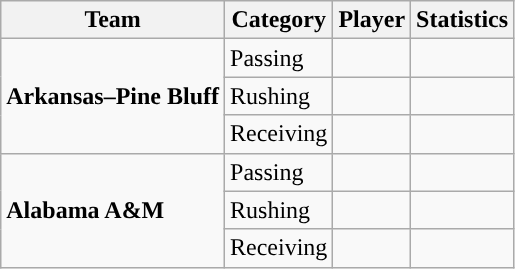<table class="wikitable" style="float: left;">
<tr>
<th>Team</th>
<th>Category</th>
<th>Player</th>
<th>Statistics</th>
</tr>
<tr>
<td rowspan=3><strong>Arkansas–Pine Bluff</strong></td>
<td>Passing</td>
<td> </td>
<td> </td>
</tr>
<tr>
<td>Rushing</td>
<td> </td>
<td> </td>
</tr>
<tr>
<td>Receiving</td>
<td> </td>
<td> </td>
</tr>
<tr>
<td rowspan=3><strong>Alabama A&M</strong></td>
<td>Passing</td>
<td> </td>
<td> </td>
</tr>
<tr>
<td>Rushing</td>
<td> </td>
<td> </td>
</tr>
<tr>
<td>Receiving</td>
<td> </td>
<td> </td>
</tr>
</table>
